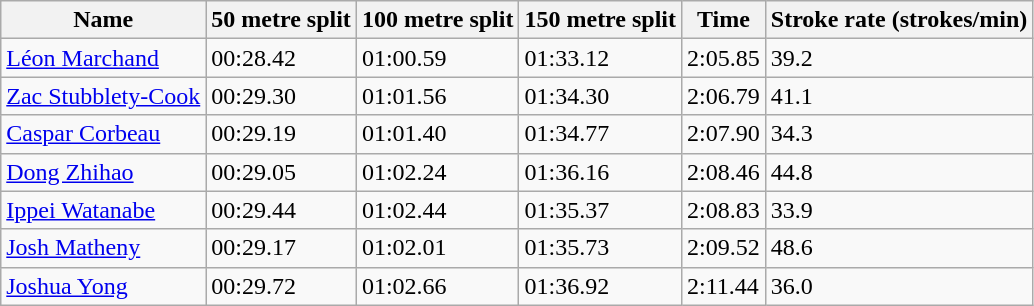<table class="wikitable sortable mw-collapsible">
<tr>
<th scope="col">Name</th>
<th scope="col">50 metre split</th>
<th scope="col">100 metre split</th>
<th scope="col">150 metre split</th>
<th scope="col">Time</th>
<th scope="col">Stroke rate (strokes/min)</th>
</tr>
<tr>
<td><a href='#'>Léon Marchand</a></td>
<td>00:28.42</td>
<td>01:00.59</td>
<td>01:33.12</td>
<td>2:05.85</td>
<td>39.2</td>
</tr>
<tr>
<td><a href='#'>Zac Stubblety-Cook</a></td>
<td>00:29.30</td>
<td>01:01.56</td>
<td>01:34.30</td>
<td>2:06.79</td>
<td>41.1</td>
</tr>
<tr>
<td><a href='#'>Caspar Corbeau</a></td>
<td>00:29.19</td>
<td>01:01.40</td>
<td>01:34.77</td>
<td>2:07.90</td>
<td>34.3</td>
</tr>
<tr>
<td><a href='#'>Dong Zhihao</a></td>
<td>00:29.05</td>
<td>01:02.24</td>
<td>01:36.16</td>
<td>2:08.46</td>
<td>44.8</td>
</tr>
<tr>
<td><a href='#'>Ippei Watanabe</a></td>
<td>00:29.44</td>
<td>01:02.44</td>
<td>01:35.37</td>
<td>2:08.83</td>
<td>33.9</td>
</tr>
<tr>
<td><a href='#'>Josh Matheny</a></td>
<td>00:29.17</td>
<td>01:02.01</td>
<td>01:35.73</td>
<td>2:09.52</td>
<td>48.6</td>
</tr>
<tr>
<td><a href='#'>Joshua Yong</a></td>
<td>00:29.72</td>
<td>01:02.66</td>
<td>01:36.92</td>
<td>2:11.44</td>
<td>36.0</td>
</tr>
</table>
